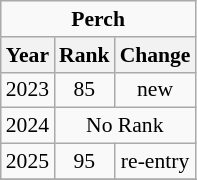<table class="wikitable" style="font-size: 90%; text-align: center;">
<tr>
<td colspan="3"><strong>Perch</strong></td>
</tr>
<tr>
<th>Year</th>
<th>Rank</th>
<th>Change</th>
</tr>
<tr>
<td>2023</td>
<td>85</td>
<td>new</td>
</tr>
<tr>
<td>2024</td>
<td colspan="2"> No Rank</td>
</tr>
<tr>
<td>2025</td>
<td>95</td>
<td> re-entry</td>
</tr>
<tr>
</tr>
</table>
